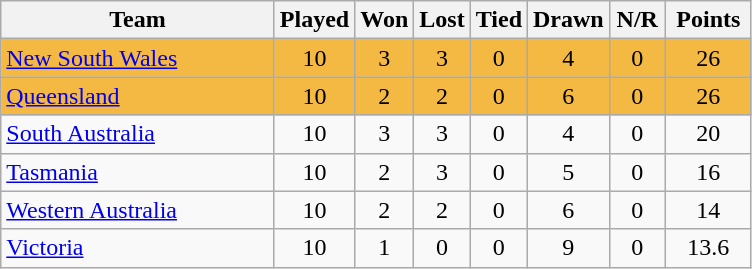<table class="wikitable" style="text-align:center;">
<tr>
<th width=175>Team</th>
<th style="width:30px;" abbr="Played">Played</th>
<th style="width:30px;" abbr="Won">Won</th>
<th style="width:30px;" abbr="Lost">Lost</th>
<th style="width:30px;" abbr="Tied">Tied</th>
<th style="width:30px;" abbr="Drawn">Drawn</th>
<th style="width:30px;" abbr="NR">N/R</th>
<th style="width:50px;" abbr="Points">Points</th>
</tr>
<tr style="background:#f4b942;">
<td style="text-align:left;"><a href='#'>New South Wales</a></td>
<td>10</td>
<td>3</td>
<td>3</td>
<td>0</td>
<td>4</td>
<td>0</td>
<td>26</td>
</tr>
<tr style="background:#f4b942;">
<td style="text-align:left;"><a href='#'>Queensland</a></td>
<td>10</td>
<td>2</td>
<td>2</td>
<td>0</td>
<td>6</td>
<td>0</td>
<td>26</td>
</tr>
<tr>
<td style="text-align:left;"><a href='#'>South Australia</a></td>
<td>10</td>
<td>3</td>
<td>3</td>
<td>0</td>
<td>4</td>
<td>0</td>
<td>20</td>
</tr>
<tr>
<td style="text-align:left;"><a href='#'>Tasmania</a></td>
<td>10</td>
<td>2</td>
<td>3</td>
<td>0</td>
<td>5</td>
<td>0</td>
<td>16</td>
</tr>
<tr>
<td style="text-align:left;"><a href='#'>Western Australia</a></td>
<td>10</td>
<td>2</td>
<td>2</td>
<td>0</td>
<td>6</td>
<td>0</td>
<td>14</td>
</tr>
<tr>
<td style="text-align:left;"><a href='#'>Victoria</a></td>
<td>10</td>
<td>1</td>
<td>0</td>
<td>0</td>
<td>9</td>
<td>0</td>
<td>13.6</td>
</tr>
</table>
